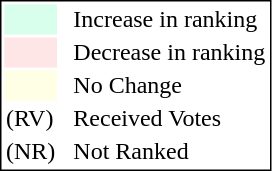<table style="border:1px solid black;">
<tr>
<td style="background:#D8FFEB; width:20px;"></td>
<td> </td>
<td>Increase in ranking</td>
</tr>
<tr>
<td style="background:#FFE6E6; width:20px;"></td>
<td> </td>
<td>Decrease in ranking</td>
</tr>
<tr>
<td style="background:#FFFFE6; width:20px;"></td>
<td> </td>
<td>No Change</td>
</tr>
<tr>
<td>(RV)</td>
<td> </td>
<td>Received Votes</td>
</tr>
<tr>
<td>(NR)</td>
<td> </td>
<td>Not Ranked</td>
</tr>
</table>
